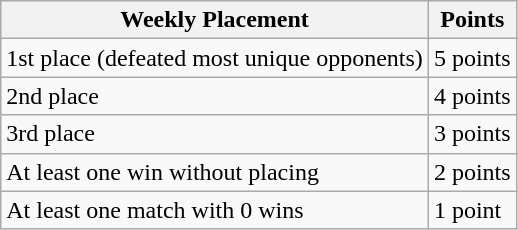<table class="wikitable">
<tr>
<th>Weekly Placement</th>
<th>Points</th>
</tr>
<tr>
<td>1st place (defeated most unique opponents)</td>
<td>5 points</td>
</tr>
<tr>
<td>2nd place</td>
<td>4 points</td>
</tr>
<tr>
<td>3rd place</td>
<td>3 points</td>
</tr>
<tr>
<td>At least one win without placing</td>
<td>2 points</td>
</tr>
<tr>
<td>At least one match with 0 wins</td>
<td>1 point</td>
</tr>
</table>
